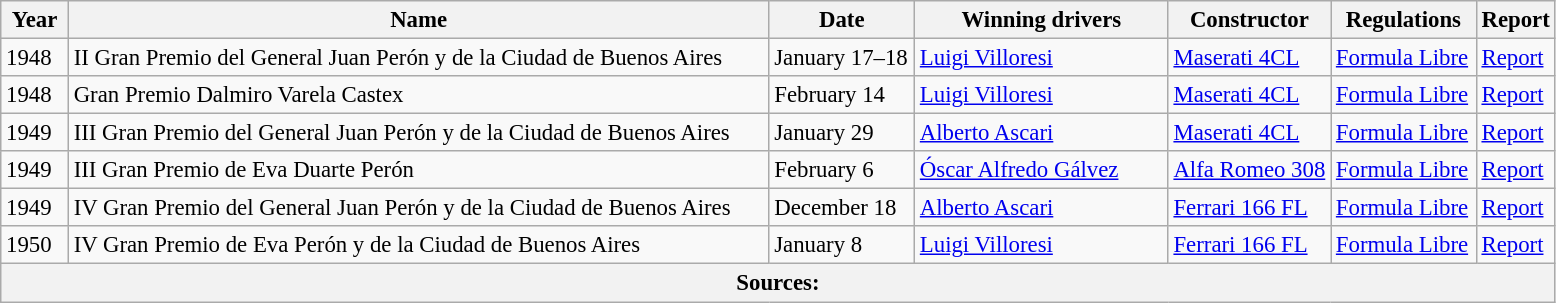<table class="wikitable" style="font-size:95%">
<tr>
<th style="width:38px;">Year</th>
<th style="width:460px;">Name</th>
<th style="width:90px;">Date</th>
<th style="width:162px;">Winning drivers</th>
<th style="width:`102px;">Constructor</th>
<th style="width:90px;">Regulations</th>
<th style="width:44px;">Report</th>
</tr>
<tr>
<td>1948</td>
<td> II Gran Premio del General Juan Perón y de la Ciudad de Buenos Aires</td>
<td>January 17–18</td>
<td> <a href='#'>Luigi Villoresi</a></td>
<td><a href='#'>Maserati 4CL</a></td>
<td><a href='#'>Formula Libre</a></td>
<td><a href='#'>Report</a></td>
</tr>
<tr>
<td>1948</td>
<td> Gran Premio Dalmiro Varela Castex</td>
<td>February 14</td>
<td> <a href='#'>Luigi Villoresi</a></td>
<td><a href='#'>Maserati 4CL</a></td>
<td><a href='#'>Formula Libre</a></td>
<td><a href='#'>Report</a></td>
</tr>
<tr>
<td>1949</td>
<td> III Gran Premio del General Juan Perón y de la Ciudad de Buenos Aires</td>
<td>January 29</td>
<td> <a href='#'>Alberto Ascari</a></td>
<td><a href='#'>Maserati 4CL</a></td>
<td><a href='#'>Formula Libre</a></td>
<td><a href='#'>Report</a></td>
</tr>
<tr>
<td>1949</td>
<td> III Gran Premio de Eva Duarte Perón</td>
<td>February 6</td>
<td> <a href='#'>Óscar Alfredo Gálvez</a></td>
<td><a href='#'>Alfa Romeo 308</a></td>
<td><a href='#'>Formula Libre</a></td>
<td><a href='#'>Report</a></td>
</tr>
<tr>
<td>1949</td>
<td> IV Gran Premio del General Juan Perón y de la Ciudad de Buenos Aires</td>
<td>December 18</td>
<td> <a href='#'>Alberto Ascari</a></td>
<td><a href='#'>Ferrari 166 FL</a></td>
<td><a href='#'>Formula Libre</a></td>
<td><a href='#'>Report</a></td>
</tr>
<tr>
<td>1950</td>
<td> IV Gran Premio de Eva Perón y de la Ciudad de Buenos Aires</td>
<td>January 8</td>
<td> <a href='#'>Luigi Villoresi</a></td>
<td><a href='#'>Ferrari 166 FL</a></td>
<td><a href='#'>Formula Libre</a></td>
<td><a href='#'>Report</a></td>
</tr>
<tr>
<th colspan=8>Sources:</th>
</tr>
</table>
